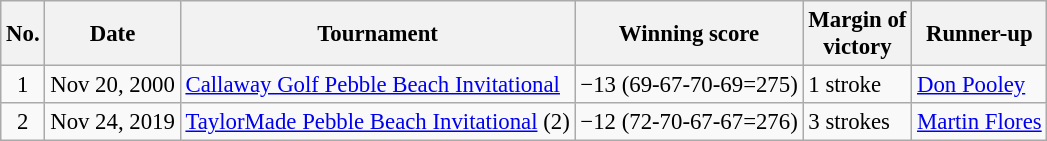<table class="wikitable" style="font-size:95%;">
<tr>
<th>No.</th>
<th>Date</th>
<th>Tournament</th>
<th>Winning score</th>
<th>Margin of<br>victory</th>
<th>Runner-up</th>
</tr>
<tr>
<td align=center>1</td>
<td align=right>Nov 20, 2000</td>
<td><a href='#'>Callaway Golf Pebble Beach Invitational</a></td>
<td>−13 (69-67-70-69=275)</td>
<td>1 stroke</td>
<td> <a href='#'>Don Pooley</a></td>
</tr>
<tr>
<td align=center>2</td>
<td align=right>Nov 24, 2019</td>
<td><a href='#'>TaylorMade Pebble Beach Invitational</a> (2)</td>
<td>−12 (72-70-67-67=276)</td>
<td>3 strokes</td>
<td> <a href='#'>Martin Flores</a></td>
</tr>
</table>
